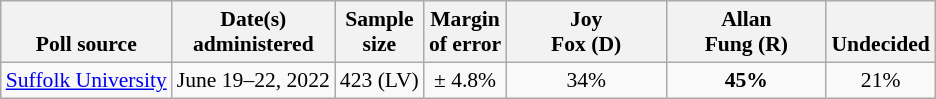<table class="wikitable" style="font-size:90%;text-align:center;">
<tr valign=bottom>
<th>Poll source</th>
<th>Date(s)<br>administered</th>
<th>Sample<br>size</th>
<th>Margin<br>of error</th>
<th style="width:100px;">Joy<br>Fox (D)</th>
<th style="width:100px;">Allan<br>Fung (R)</th>
<th>Undecided</th>
</tr>
<tr>
<td style="text-align:left;"><a href='#'>Suffolk University</a></td>
<td>June 19–22, 2022</td>
<td>423 (LV)</td>
<td>± 4.8%</td>
<td>34%</td>
<td><strong>45%</strong></td>
<td>21%</td>
</tr>
</table>
